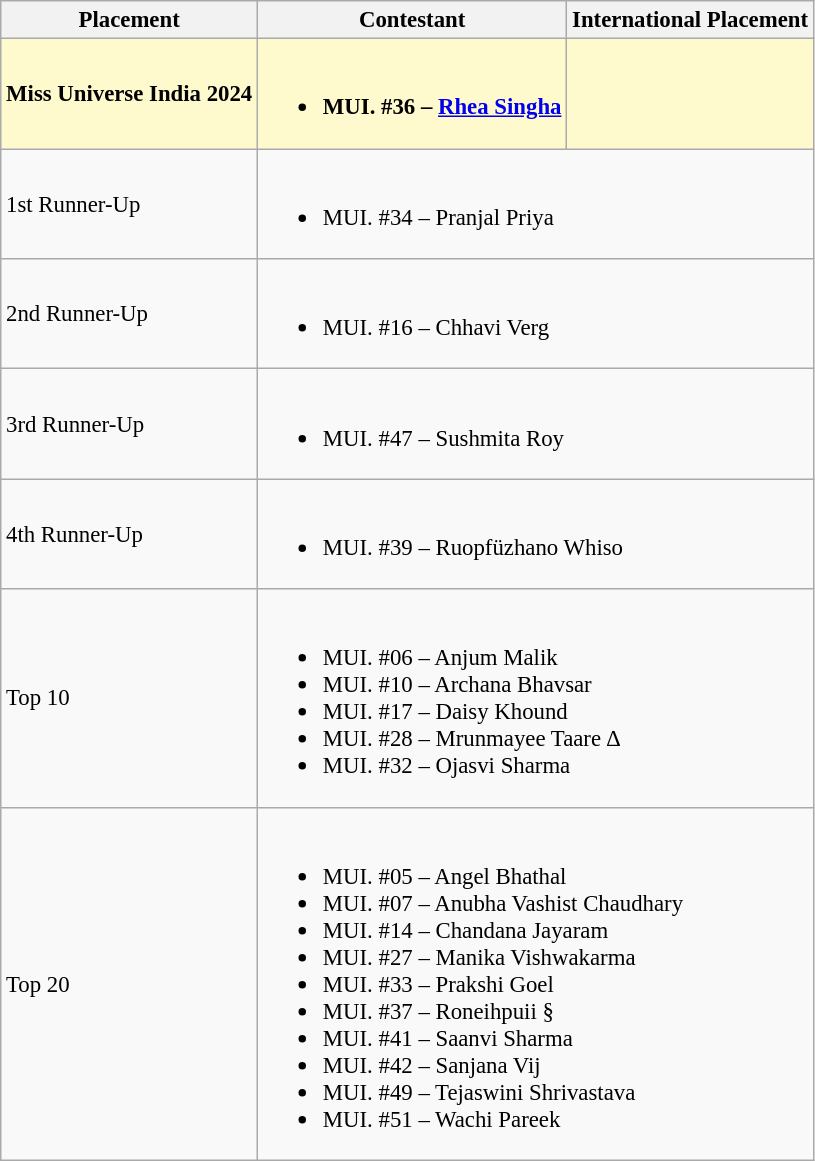<table class="wikitable sortable" style="font-size: 95%;">
<tr>
<th>Placement</th>
<th>Contestant</th>
<th>International Placement</th>
</tr>
<tr style="background:#FFFACD;">
<td><strong>Miss Universe India 2024</strong></td>
<td><br><ul><li><strong>MUI. #36 – <a href='#'>Rhea Singha</a></strong></li></ul></td>
<td></td>
</tr>
<tr>
<td>1st Runner-Up</td>
<td colspan="2"><br><ul><li>MUI. #34 – Pranjal Priya</li></ul></td>
</tr>
<tr>
<td>2nd Runner-Up</td>
<td colspan="2"><br><ul><li>MUI. #16 – Chhavi Verg</li></ul></td>
</tr>
<tr>
<td>3rd Runner-Up</td>
<td colspan="2"><br><ul><li>MUI. #47 – Sushmita Roy</li></ul></td>
</tr>
<tr>
<td>4th Runner-Up</td>
<td colspan="2"><br><ul><li>MUI. #39 – Ruopfüzhano Whiso</li></ul></td>
</tr>
<tr>
<td>Top 10</td>
<td colspan="2"><br><ul><li>MUI. #06 – Anjum Malik</li><li>MUI. #10 – Archana Bhavsar</li><li>MUI. #17 – Daisy Khound</li><li>MUI. #28 – Mrunmayee Taare ∆</li><li>MUI. #32 – Ojasvi Sharma</li></ul></td>
</tr>
<tr>
<td>Top 20</td>
<td colspan="2"><br><ul><li>MUI. #05 – Angel Bhathal</li><li>MUI. #07 – Anubha Vashist Chaudhary</li><li>MUI. #14 – Chandana Jayaram</li><li>MUI. #27 – Manika Vishwakarma</li><li>MUI. #33 – Prakshi Goel</li><li>MUI. #37 – Roneihpuii §</li><li>MUI. #41 – Saanvi Sharma</li><li>MUI. #42 – Sanjana Vij</li><li>MUI. #49 – Tejaswini Shrivastava</li><li>MUI. #51 – Wachi Pareek</li></ul></td>
</tr>
</table>
